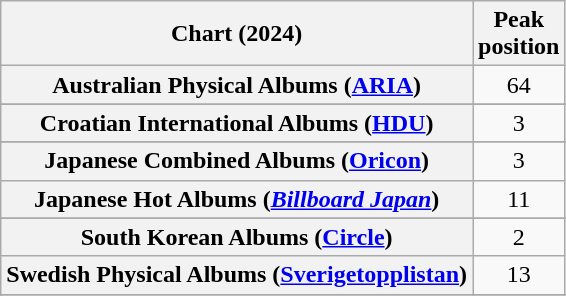<table class="wikitable sortable plainrowheaders" style="text-align:center">
<tr>
<th scope="col">Chart (2024)</th>
<th scope="col">Peak<br>position</th>
</tr>
<tr>
<th scope="row">Australian Physical Albums (<a href='#'>ARIA</a>)</th>
<td>64</td>
</tr>
<tr>
</tr>
<tr>
</tr>
<tr>
</tr>
<tr>
<th scope="row">Croatian International Albums (<a href='#'>HDU</a>)</th>
<td>3</td>
</tr>
<tr>
</tr>
<tr>
</tr>
<tr>
</tr>
<tr>
</tr>
<tr>
<th scope="row">Japanese Combined Albums (<a href='#'>Oricon</a>)</th>
<td>3</td>
</tr>
<tr>
<th scope="row">Japanese Hot Albums (<em><a href='#'>Billboard Japan</a></em>)</th>
<td>11</td>
</tr>
<tr>
</tr>
<tr>
</tr>
<tr>
<th scope="row">South Korean Albums (<a href='#'>Circle</a>)</th>
<td>2</td>
</tr>
<tr>
<th scope="row">Swedish Physical Albums (<a href='#'>Sverigetopplistan</a>)</th>
<td>13</td>
</tr>
<tr>
</tr>
<tr>
</tr>
<tr>
</tr>
<tr>
</tr>
</table>
